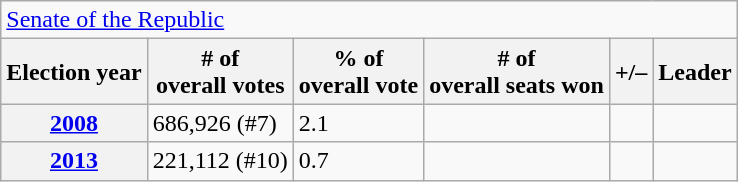<table class=wikitable>
<tr>
<td colspan=6><a href='#'>Senate of the Republic</a></td>
</tr>
<tr>
<th>Election year</th>
<th># of<br>overall votes</th>
<th>% of<br>overall vote</th>
<th># of<br>overall seats won</th>
<th>+/–</th>
<th>Leader</th>
</tr>
<tr>
<th><a href='#'>2008</a></th>
<td>686,926 (#7)</td>
<td>2.1</td>
<td></td>
<td></td>
<td></td>
</tr>
<tr>
<th><a href='#'>2013</a></th>
<td>221,112 (#10)</td>
<td>0.7</td>
<td></td>
<td></td>
<td></td>
</tr>
</table>
